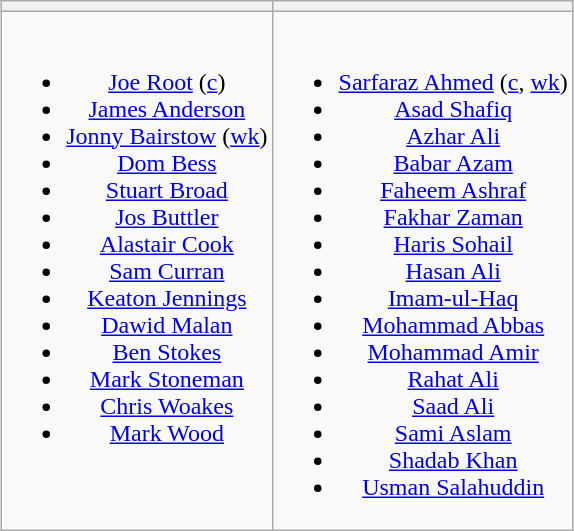<table class="wikitable" style="text-align:center; margin:auto">
<tr>
<th></th>
<th></th>
</tr>
<tr style="vertical-align:top">
<td><br><ul><li><a href='#'>Joe Root</a> (<a href='#'>c</a>)</li><li><a href='#'>James Anderson</a></li><li><a href='#'>Jonny Bairstow</a> (<a href='#'>wk</a>)</li><li><a href='#'>Dom Bess</a></li><li><a href='#'>Stuart Broad</a></li><li><a href='#'>Jos Buttler</a></li><li><a href='#'>Alastair Cook</a></li><li><a href='#'>Sam Curran</a></li><li><a href='#'>Keaton Jennings</a></li><li><a href='#'>Dawid Malan</a></li><li><a href='#'>Ben Stokes</a></li><li><a href='#'>Mark Stoneman</a></li><li><a href='#'>Chris Woakes</a></li><li><a href='#'>Mark Wood</a></li></ul></td>
<td><br><ul><li><a href='#'>Sarfaraz Ahmed</a> (<a href='#'>c</a>, <a href='#'>wk</a>)</li><li><a href='#'>Asad Shafiq</a></li><li><a href='#'>Azhar Ali</a></li><li><a href='#'>Babar Azam</a></li><li><a href='#'>Faheem Ashraf</a></li><li><a href='#'>Fakhar Zaman</a></li><li><a href='#'>Haris Sohail</a></li><li><a href='#'>Hasan Ali</a></li><li><a href='#'>Imam-ul-Haq</a></li><li><a href='#'>Mohammad Abbas</a></li><li><a href='#'>Mohammad Amir</a></li><li><a href='#'>Rahat Ali</a></li><li><a href='#'>Saad Ali</a></li><li><a href='#'>Sami Aslam</a></li><li><a href='#'>Shadab Khan</a></li><li><a href='#'>Usman Salahuddin</a></li></ul></td>
</tr>
</table>
